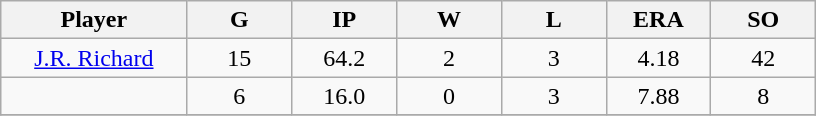<table class="wikitable sortable">
<tr>
<th bgcolor="#DDDDFF" width="16%">Player</th>
<th bgcolor="#DDDDFF" width="9%">G</th>
<th bgcolor="#DDDDFF" width="9%">IP</th>
<th bgcolor="#DDDDFF" width="9%">W</th>
<th bgcolor="#DDDDFF" width="9%">L</th>
<th bgcolor="#DDDDFF" width="9%">ERA</th>
<th bgcolor="#DDDDFF" width="9%">SO</th>
</tr>
<tr align="center">
<td><a href='#'>J.R. Richard</a></td>
<td>15</td>
<td>64.2</td>
<td>2</td>
<td>3</td>
<td>4.18</td>
<td>42</td>
</tr>
<tr align="center">
<td></td>
<td>6</td>
<td>16.0</td>
<td>0</td>
<td>3</td>
<td>7.88</td>
<td>8</td>
</tr>
<tr align="center">
</tr>
</table>
